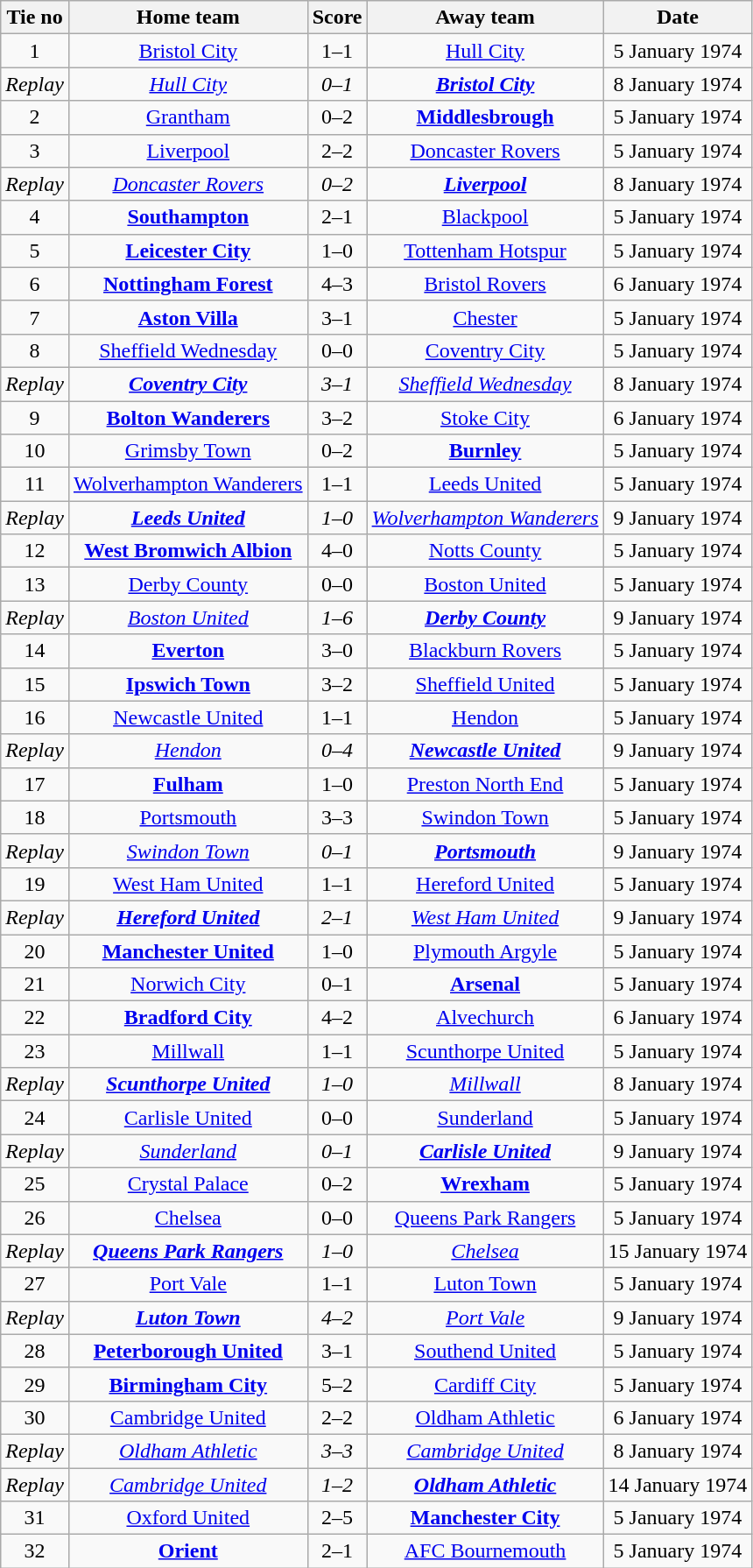<table class="wikitable" style="text-align: center">
<tr>
<th>Tie no</th>
<th>Home team</th>
<th>Score</th>
<th>Away team</th>
<th>Date</th>
</tr>
<tr>
<td>1</td>
<td><a href='#'>Bristol City</a></td>
<td>1–1</td>
<td><a href='#'>Hull City</a></td>
<td>5 January 1974</td>
</tr>
<tr>
<td><em>Replay</em></td>
<td><em><a href='#'>Hull City</a></em></td>
<td><em>0–1</em></td>
<td><strong><em><a href='#'>Bristol City</a></em></strong></td>
<td>8 January 1974</td>
</tr>
<tr>
<td>2</td>
<td><a href='#'>Grantham</a></td>
<td>0–2</td>
<td><strong><a href='#'>Middlesbrough</a></strong></td>
<td>5 January 1974</td>
</tr>
<tr>
<td>3</td>
<td><a href='#'>Liverpool</a></td>
<td>2–2</td>
<td><a href='#'>Doncaster Rovers</a></td>
<td>5 January 1974</td>
</tr>
<tr>
<td><em>Replay</em></td>
<td><em><a href='#'>Doncaster Rovers</a></em></td>
<td><em>0–2</em></td>
<td><strong><em><a href='#'>Liverpool</a></em></strong></td>
<td>8 January 1974</td>
</tr>
<tr>
<td>4</td>
<td><strong><a href='#'>Southampton</a></strong></td>
<td>2–1</td>
<td><a href='#'>Blackpool</a></td>
<td>5 January 1974</td>
</tr>
<tr>
<td>5</td>
<td><strong><a href='#'>Leicester City</a></strong></td>
<td>1–0</td>
<td><a href='#'>Tottenham Hotspur</a></td>
<td>5 January 1974</td>
</tr>
<tr>
<td>6</td>
<td><strong><a href='#'>Nottingham Forest</a></strong></td>
<td>4–3</td>
<td><a href='#'>Bristol Rovers</a></td>
<td>6 January 1974</td>
</tr>
<tr>
<td>7</td>
<td><strong><a href='#'>Aston Villa</a></strong></td>
<td>3–1</td>
<td><a href='#'>Chester</a></td>
<td>5 January 1974</td>
</tr>
<tr>
<td>8</td>
<td><a href='#'>Sheffield Wednesday</a></td>
<td>0–0</td>
<td><a href='#'>Coventry City</a></td>
<td>5 January 1974</td>
</tr>
<tr>
<td><em>Replay</em></td>
<td><strong><em><a href='#'>Coventry City</a></em></strong></td>
<td><em>3–1</em></td>
<td><em><a href='#'>Sheffield Wednesday</a></em></td>
<td>8 January 1974</td>
</tr>
<tr>
<td>9</td>
<td><strong><a href='#'>Bolton Wanderers</a></strong></td>
<td>3–2</td>
<td><a href='#'>Stoke City</a></td>
<td>6 January 1974</td>
</tr>
<tr>
<td>10</td>
<td><a href='#'>Grimsby Town</a></td>
<td>0–2</td>
<td><strong><a href='#'>Burnley</a></strong></td>
<td>5 January 1974</td>
</tr>
<tr>
<td>11</td>
<td><a href='#'>Wolverhampton Wanderers</a></td>
<td>1–1</td>
<td><a href='#'>Leeds United</a></td>
<td>5 January 1974</td>
</tr>
<tr>
<td><em>Replay</em></td>
<td><strong><em><a href='#'>Leeds United</a></em></strong></td>
<td><em>1–0</em></td>
<td><em><a href='#'>Wolverhampton Wanderers</a></em></td>
<td>9 January 1974</td>
</tr>
<tr>
<td>12</td>
<td><strong><a href='#'>West Bromwich Albion</a></strong></td>
<td>4–0</td>
<td><a href='#'>Notts County</a></td>
<td>5 January 1974</td>
</tr>
<tr>
<td>13</td>
<td><a href='#'>Derby County</a></td>
<td>0–0</td>
<td><a href='#'>Boston United</a></td>
<td>5 January 1974</td>
</tr>
<tr>
<td><em>Replay</em></td>
<td><em><a href='#'>Boston United</a></em></td>
<td><em>1–6</em></td>
<td><strong><em><a href='#'>Derby County</a></em></strong></td>
<td>9 January 1974</td>
</tr>
<tr>
<td>14</td>
<td><strong><a href='#'>Everton</a></strong></td>
<td>3–0</td>
<td><a href='#'>Blackburn Rovers</a></td>
<td>5 January 1974</td>
</tr>
<tr>
<td>15</td>
<td><strong><a href='#'>Ipswich Town</a></strong></td>
<td>3–2</td>
<td><a href='#'>Sheffield United</a></td>
<td>5 January 1974</td>
</tr>
<tr>
<td>16</td>
<td><a href='#'>Newcastle United</a></td>
<td>1–1</td>
<td><a href='#'>Hendon</a></td>
<td>5 January 1974</td>
</tr>
<tr>
<td><em>Replay</em></td>
<td><em><a href='#'>Hendon</a></em></td>
<td><em>0–4</em></td>
<td><strong><em><a href='#'>Newcastle United</a></em></strong></td>
<td>9 January 1974</td>
</tr>
<tr>
<td>17</td>
<td><strong><a href='#'>Fulham</a></strong></td>
<td>1–0</td>
<td><a href='#'>Preston North End</a></td>
<td>5 January 1974</td>
</tr>
<tr>
<td>18</td>
<td><a href='#'>Portsmouth</a></td>
<td>3–3</td>
<td><a href='#'>Swindon Town</a></td>
<td>5 January 1974</td>
</tr>
<tr>
<td><em>Replay</em></td>
<td><em><a href='#'>Swindon Town</a></em></td>
<td><em>0–1</em></td>
<td><strong><em><a href='#'>Portsmouth</a></em></strong></td>
<td>9 January 1974</td>
</tr>
<tr>
<td>19</td>
<td><a href='#'>West Ham United</a></td>
<td>1–1</td>
<td><a href='#'>Hereford United</a></td>
<td>5 January 1974</td>
</tr>
<tr>
<td><em>Replay</em></td>
<td><strong><em><a href='#'>Hereford United</a></em></strong></td>
<td><em>2–1</em></td>
<td><em><a href='#'>West Ham United</a></em></td>
<td>9 January 1974</td>
</tr>
<tr>
<td>20</td>
<td><strong><a href='#'>Manchester United</a></strong></td>
<td>1–0</td>
<td><a href='#'>Plymouth Argyle</a></td>
<td>5 January 1974</td>
</tr>
<tr>
<td>21</td>
<td><a href='#'>Norwich City</a></td>
<td>0–1</td>
<td><strong><a href='#'>Arsenal</a></strong></td>
<td>5 January 1974</td>
</tr>
<tr>
<td>22</td>
<td><strong><a href='#'>Bradford City</a></strong></td>
<td>4–2</td>
<td><a href='#'>Alvechurch</a></td>
<td>6 January 1974</td>
</tr>
<tr>
<td>23</td>
<td><a href='#'>Millwall</a></td>
<td>1–1</td>
<td><a href='#'>Scunthorpe United</a></td>
<td>5 January 1974</td>
</tr>
<tr>
<td><em>Replay</em></td>
<td><strong><em><a href='#'>Scunthorpe United</a></em></strong></td>
<td><em>1–0</em></td>
<td><em><a href='#'>Millwall</a></em></td>
<td>8 January 1974</td>
</tr>
<tr>
<td>24</td>
<td><a href='#'>Carlisle United</a></td>
<td>0–0</td>
<td><a href='#'>Sunderland</a></td>
<td>5 January 1974</td>
</tr>
<tr>
<td><em>Replay</em></td>
<td><em><a href='#'>Sunderland</a></em></td>
<td><em>0–1</em></td>
<td><strong><em><a href='#'>Carlisle United</a></em></strong></td>
<td>9 January 1974</td>
</tr>
<tr>
<td>25</td>
<td><a href='#'>Crystal Palace</a></td>
<td>0–2</td>
<td><strong><a href='#'>Wrexham</a></strong></td>
<td>5 January 1974</td>
</tr>
<tr>
<td>26</td>
<td><a href='#'>Chelsea</a></td>
<td>0–0</td>
<td><a href='#'>Queens Park Rangers</a></td>
<td>5 January 1974</td>
</tr>
<tr>
<td><em>Replay</em></td>
<td><strong><em><a href='#'>Queens Park Rangers</a></em></strong></td>
<td><em>1–0</em></td>
<td><em><a href='#'>Chelsea</a></em></td>
<td>15 January 1974</td>
</tr>
<tr>
<td>27</td>
<td><a href='#'>Port Vale</a></td>
<td>1–1</td>
<td><a href='#'>Luton Town</a></td>
<td>5 January 1974</td>
</tr>
<tr>
<td><em>Replay</em></td>
<td><strong><em><a href='#'>Luton Town</a></em></strong></td>
<td><em>4–2</em></td>
<td><em><a href='#'>Port Vale</a></em></td>
<td>9 January 1974</td>
</tr>
<tr>
<td>28</td>
<td><strong><a href='#'>Peterborough United</a></strong></td>
<td>3–1</td>
<td><a href='#'>Southend United</a></td>
<td>5 January 1974</td>
</tr>
<tr>
<td>29</td>
<td><strong><a href='#'>Birmingham City</a></strong></td>
<td>5–2</td>
<td><a href='#'>Cardiff City</a></td>
<td>5 January 1974</td>
</tr>
<tr>
<td>30</td>
<td><a href='#'>Cambridge United</a></td>
<td>2–2</td>
<td><a href='#'>Oldham Athletic</a></td>
<td>6 January 1974</td>
</tr>
<tr>
<td><em>Replay</em></td>
<td><em><a href='#'>Oldham Athletic</a></em></td>
<td><em>3–3</em></td>
<td><em><a href='#'>Cambridge United</a></em></td>
<td>8 January 1974</td>
</tr>
<tr>
<td><em>Replay</em></td>
<td><em><a href='#'>Cambridge United</a></em></td>
<td><em>1–2</em></td>
<td><strong><em><a href='#'>Oldham Athletic</a></em></strong></td>
<td>14 January 1974</td>
</tr>
<tr>
<td>31</td>
<td><a href='#'>Oxford United</a></td>
<td>2–5</td>
<td><strong><a href='#'>Manchester City</a></strong></td>
<td>5 January 1974</td>
</tr>
<tr>
<td>32</td>
<td><strong><a href='#'>Orient</a></strong></td>
<td>2–1</td>
<td><a href='#'>AFC Bournemouth</a></td>
<td>5 January 1974</td>
</tr>
</table>
